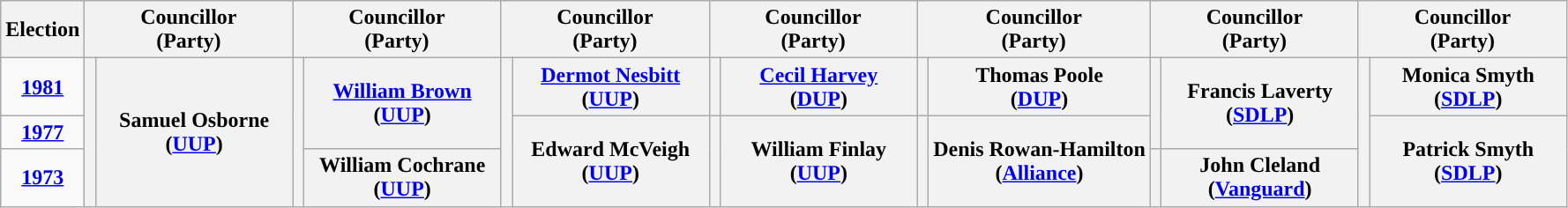<table class="wikitable" style="text-align:center">
<tr>
<th scope="col" width="50">Election</th>
<th scope="col" width="150" colspan = "2">Councillor<br> (Party)</th>
<th scope="col" width="150" colspan = "2">Councillor<br> (Party)</th>
<th scope="col" width="150" colspan = "2">Councillor<br> (Party)</th>
<th scope="col" width="150" colspan = "2">Councillor<br> (Party)</th>
<th scope="col" width="150" colspan = "2">Councillor<br> (Party)</th>
<th scope="col" width="150" colspan = "2">Councillor<br> (Party)</th>
<th scope="col" width="150" colspan = "2">Councillor<br> (Party)</th>
</tr>
<tr>
<td><strong><a href='#'>1981</a></strong></td>
<th rowspan="3" width="1" style="background-color: "></th>
<th rowspan = "3">Samuel Osborne <br> (<a href='#'>UUP</a>)</th>
<th rowspan="3" width="1" style="background-color: "></th>
<th rowspan = "2"><a href='#'>William Brown</a> <br> (<a href='#'>UUP</a>)</th>
<th rowspan="3" width="1" style="background-color: "></th>
<th rowspan = "1"><a href='#'>Dermot Nesbitt</a> <br> (<a href='#'>UUP</a>)</th>
<th rowspan="1" width="1" style="background-color: "></th>
<th rowspan = "1"><a href='#'>Cecil Harvey</a> <br> (<a href='#'>DUP</a>)</th>
<th rowspan="1" width="1" style="background-color: "></th>
<th rowspan = "1">Thomas Poole <br> (<a href='#'>DUP</a>)</th>
<th rowspan="2" width="1" style="background-color: "></th>
<th rowspan = "2">Francis Laverty <br> (<a href='#'>SDLP</a>)</th>
<th rowspan="3" width="1" style="background-color: "></th>
<th rowspan = "1">Monica Smyth <br> (<a href='#'>SDLP</a>)</th>
</tr>
<tr>
<td><strong><a href='#'>1977</a></strong></td>
<th rowspan = "2">Edward McVeigh <br> (<a href='#'>UUP</a>)</th>
<th rowspan="2" width="1" style="background-color: "></th>
<th rowspan = "2">William Finlay <br> (<a href='#'>UUP</a>)</th>
<th rowspan="2" width="1" style="background-color: "></th>
<th rowspan = "2">Denis Rowan-Hamilton <br> (<a href='#'>Alliance</a>)</th>
<th rowspan = "2">Patrick Smyth <br> (<a href='#'>SDLP</a>)</th>
</tr>
<tr>
<td><strong><a href='#'>1973</a></strong></td>
<th rowspan = "1">William Cochrane <br> (<a href='#'>UUP</a>)</th>
<th rowspan="1" width="1" style="background-color: "></th>
<th rowspan = "1">John Cleland <br> (<a href='#'>Vanguard</a>)</th>
</tr>
</table>
